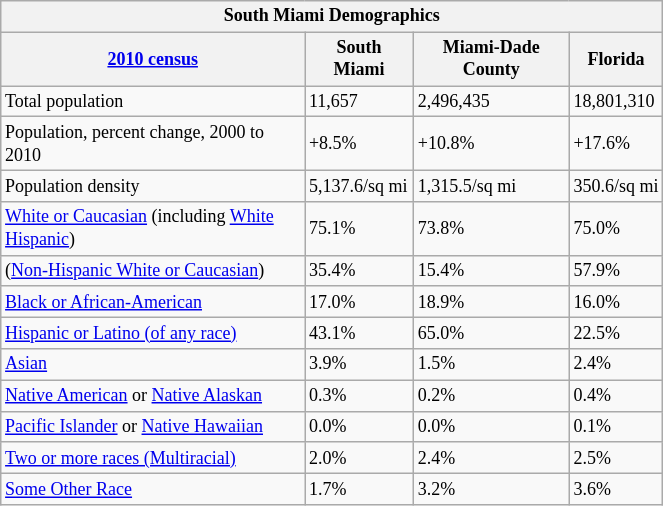<table class="wikitable" style="float: left; margin-right: 2em; width: 35%; font-size: 75%;">
<tr>
<th colspan=4>South Miami Demographics</th>
</tr>
<tr>
<th><a href='#'>2010 census</a></th>
<th>South Miami</th>
<th>Miami-Dade County</th>
<th>Florida</th>
</tr>
<tr>
<td>Total population</td>
<td>11,657</td>
<td>2,496,435</td>
<td>18,801,310</td>
</tr>
<tr>
<td>Population, percent change, 2000 to 2010</td>
<td>+8.5%</td>
<td>+10.8%</td>
<td>+17.6%</td>
</tr>
<tr>
<td>Population density</td>
<td>5,137.6/sq mi</td>
<td>1,315.5/sq mi</td>
<td>350.6/sq mi</td>
</tr>
<tr>
<td><a href='#'>White or Caucasian</a> (including <a href='#'>White Hispanic</a>)</td>
<td>75.1%</td>
<td>73.8%</td>
<td>75.0%</td>
</tr>
<tr>
<td>(<a href='#'>Non-Hispanic White or Caucasian</a>)</td>
<td>35.4%</td>
<td>15.4%</td>
<td>57.9%</td>
</tr>
<tr>
<td><a href='#'>Black or African-American</a></td>
<td>17.0%</td>
<td>18.9%</td>
<td>16.0%</td>
</tr>
<tr>
<td><a href='#'>Hispanic or Latino (of any race)</a></td>
<td>43.1%</td>
<td>65.0%</td>
<td>22.5%</td>
</tr>
<tr>
<td><a href='#'>Asian</a></td>
<td>3.9%</td>
<td>1.5%</td>
<td>2.4%</td>
</tr>
<tr>
<td><a href='#'>Native American</a> or <a href='#'>Native Alaskan</a></td>
<td>0.3%</td>
<td>0.2%</td>
<td>0.4%</td>
</tr>
<tr>
<td><a href='#'>Pacific Islander</a> or <a href='#'>Native Hawaiian</a></td>
<td>0.0%</td>
<td>0.0%</td>
<td>0.1%</td>
</tr>
<tr>
<td><a href='#'>Two or more races (Multiracial)</a></td>
<td>2.0%</td>
<td>2.4%</td>
<td>2.5%</td>
</tr>
<tr>
<td><a href='#'>Some Other Race</a></td>
<td>1.7%</td>
<td>3.2%</td>
<td>3.6%</td>
</tr>
</table>
